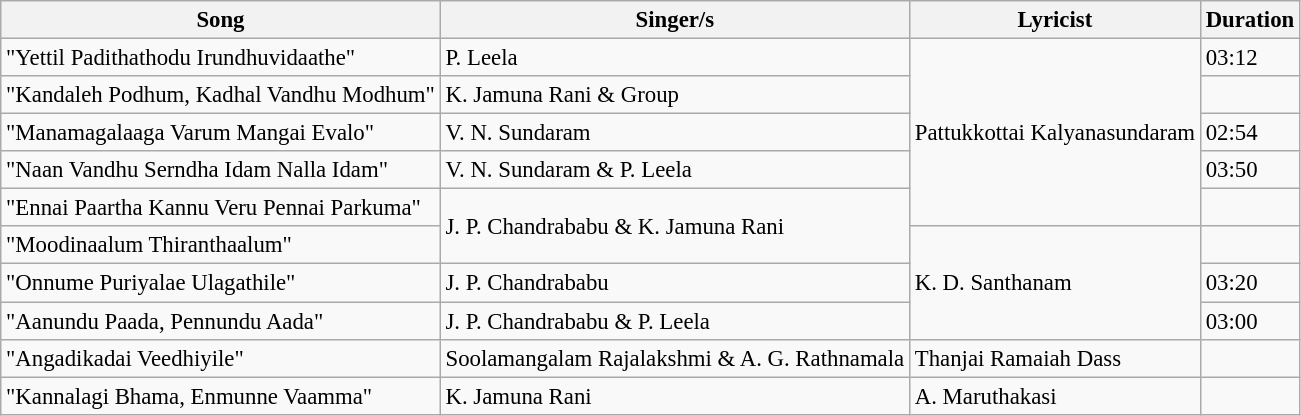<table class="wikitable" style="font-size:95%;">
<tr>
<th>Song</th>
<th>Singer/s</th>
<th>Lyricist</th>
<th>Duration</th>
</tr>
<tr>
<td>"Yettil Padithathodu Irundhuvidaathe"</td>
<td>P. Leela</td>
<td rowspan=5>Pattukkottai Kalyanasundaram</td>
<td>03:12</td>
</tr>
<tr>
<td>"Kandaleh Podhum, Kadhal Vandhu Modhum"</td>
<td>K. Jamuna Rani & Group</td>
<td></td>
</tr>
<tr>
<td>"Manamagalaaga Varum Mangai Evalo"</td>
<td>V. N. Sundaram</td>
<td>02:54</td>
</tr>
<tr>
<td>"Naan Vandhu Serndha Idam Nalla Idam"</td>
<td>V. N. Sundaram & P. Leela</td>
<td>03:50</td>
</tr>
<tr>
<td>"Ennai Paartha Kannu Veru Pennai Parkuma"</td>
<td rowspan=2>J. P. Chandrababu & K. Jamuna Rani</td>
<td></td>
</tr>
<tr>
<td>"Moodinaalum Thiranthaalum"</td>
<td rowspan=3>K. D. Santhanam</td>
<td></td>
</tr>
<tr>
<td>"Onnume Puriyalae Ulagathile"</td>
<td>J. P. Chandrababu</td>
<td>03:20</td>
</tr>
<tr>
<td>"Aanundu Paada, Pennundu Aada"</td>
<td>J. P. Chandrababu & P. Leela</td>
<td>03:00</td>
</tr>
<tr>
<td>"Angadikadai Veedhiyile"</td>
<td>Soolamangalam Rajalakshmi & A. G. Rathnamala</td>
<td>Thanjai Ramaiah Dass</td>
<td></td>
</tr>
<tr>
<td>"Kannalagi Bhama, Enmunne Vaamma"</td>
<td>K. Jamuna Rani</td>
<td>A. Maruthakasi</td>
<td></td>
</tr>
</table>
